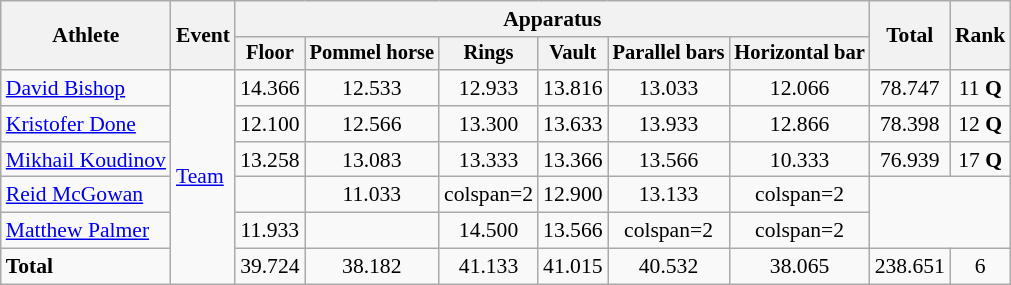<table class="wikitable" style="text-align:center;font-size:90%">
<tr>
<th rowspan=2>Athlete</th>
<th rowspan=2>Event</th>
<th colspan=6>Apparatus</th>
<th rowspan=2>Total</th>
<th rowspan=2>Rank</th>
</tr>
<tr style="font-size:95%">
<th>Floor</th>
<th>Pommel horse</th>
<th>Rings</th>
<th>Vault</th>
<th>Parallel bars</th>
<th>Horizontal bar</th>
</tr>
<tr>
<td align=left><a href='#'>David Bishop</a></td>
<td align=left rowspan=6><a href='#'>Team</a></td>
<td>14.366</td>
<td>12.533</td>
<td>12.933</td>
<td>13.816</td>
<td>13.033</td>
<td>12.066</td>
<td>78.747</td>
<td>11 <strong>Q</strong></td>
</tr>
<tr>
<td align=left><a href='#'>Kristofer Done</a></td>
<td>12.100</td>
<td>12.566</td>
<td>13.300</td>
<td>13.633</td>
<td>13.933</td>
<td>12.866</td>
<td>78.398</td>
<td>12 <strong>Q</strong></td>
</tr>
<tr>
<td align=left><a href='#'>Mikhail Koudinov</a></td>
<td>13.258</td>
<td>13.083</td>
<td>13.333</td>
<td>13.366</td>
<td>13.566</td>
<td>10.333</td>
<td>76.939</td>
<td>17 <strong>Q</strong></td>
</tr>
<tr>
<td align=left><a href='#'>Reid McGowan</a></td>
<td></td>
<td>11.033</td>
<td>colspan=2 </td>
<td>12.900</td>
<td>13.133</td>
<td>colspan=2 </td>
</tr>
<tr>
<td align=left><a href='#'>Matthew Palmer</a></td>
<td>11.933</td>
<td></td>
<td>14.500</td>
<td>13.566</td>
<td>colspan=2 </td>
<td>colspan=2 </td>
</tr>
<tr>
<td align=left><strong>Total</strong></td>
<td>39.724</td>
<td>38.182</td>
<td>41.133</td>
<td>41.015</td>
<td>40.532</td>
<td>38.065</td>
<td>238.651</td>
<td>6</td>
</tr>
</table>
